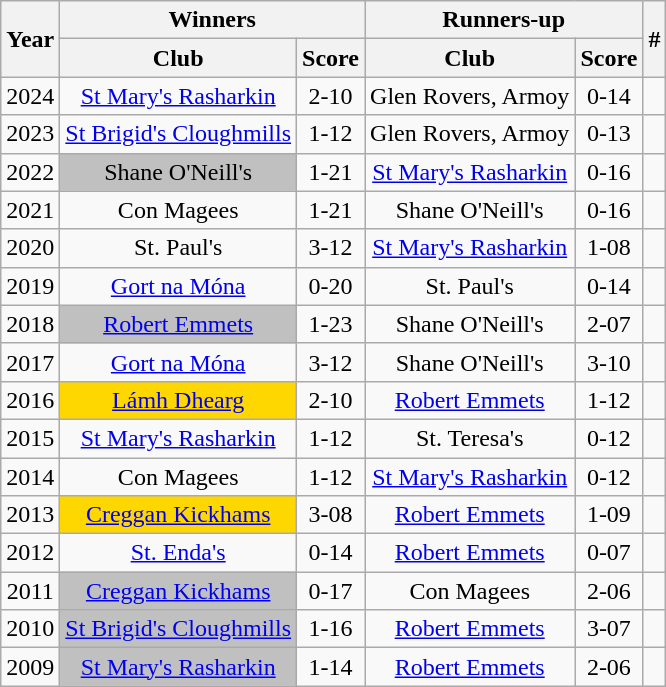<table class="wikitable sortable" style="text-align:center;">
<tr>
<th rowspan="2">Year</th>
<th colspan="2">Winners</th>
<th colspan="2">Runners-up</th>
<th rowspan="2">#</th>
</tr>
<tr>
<th>Club</th>
<th>Score</th>
<th>Club</th>
<th>Score</th>
</tr>
<tr>
<td>2024</td>
<td><a href='#'>St Mary's Rasharkin</a></td>
<td>2-10</td>
<td>Glen Rovers, Armoy</td>
<td>0-14</td>
<td></td>
</tr>
<tr>
<td>2023</td>
<td><a href='#'>St Brigid's Cloughmills</a></td>
<td>1-12</td>
<td>Glen Rovers, Armoy</td>
<td>0-13</td>
<td></td>
</tr>
<tr>
<td>2022</td>
<td bgcolor=silver>Shane O'Neill's</td>
<td>1-21</td>
<td><a href='#'>St Mary's Rasharkin</a></td>
<td>0-16</td>
<td></td>
</tr>
<tr>
<td>2021</td>
<td>Con Magees</td>
<td>1-21</td>
<td>Shane O'Neill's</td>
<td>0-16</td>
<td></td>
</tr>
<tr>
<td>2020</td>
<td>St. Paul's</td>
<td>3-12</td>
<td><a href='#'>St Mary's Rasharkin</a></td>
<td>1-08</td>
<td></td>
</tr>
<tr>
<td>2019</td>
<td><a href='#'>Gort na Móna</a></td>
<td>0-20</td>
<td>St. Paul's</td>
<td>0-14</td>
<td></td>
</tr>
<tr>
<td>2018</td>
<td bgcolor=silver><a href='#'>Robert Emmets</a></td>
<td>1-23</td>
<td>Shane O'Neill's</td>
<td>2-07</td>
<td></td>
</tr>
<tr>
<td>2017</td>
<td><a href='#'>Gort na Móna</a></td>
<td>3-12</td>
<td>Shane O'Neill's</td>
<td>3-10</td>
<td></td>
</tr>
<tr>
<td>2016</td>
<td bgcolor=gold><a href='#'>Lámh Dhearg</a></td>
<td>2-10</td>
<td><a href='#'>Robert Emmets</a></td>
<td>1-12</td>
<td></td>
</tr>
<tr>
<td>2015</td>
<td><a href='#'>St Mary's Rasharkin</a></td>
<td>1-12</td>
<td>St. Teresa's</td>
<td>0-12</td>
<td></td>
</tr>
<tr>
<td>2014</td>
<td>Con Magees</td>
<td>1-12</td>
<td><a href='#'>St Mary's Rasharkin</a></td>
<td>0-12</td>
<td></td>
</tr>
<tr>
<td>2013</td>
<td bgcolor=gold><a href='#'>Creggan Kickhams</a></td>
<td>3-08</td>
<td><a href='#'>Robert Emmets</a></td>
<td>1-09</td>
<td></td>
</tr>
<tr>
<td>2012</td>
<td><a href='#'>St. Enda's</a></td>
<td>0-14</td>
<td><a href='#'>Robert Emmets</a></td>
<td>0-07</td>
<td></td>
</tr>
<tr>
<td>2011</td>
<td bgcolor=silver><a href='#'>Creggan Kickhams</a></td>
<td>0-17</td>
<td>Con Magees</td>
<td>2-06</td>
<td></td>
</tr>
<tr>
<td>2010</td>
<td bgcolor=silver><a href='#'>St Brigid's Cloughmills</a></td>
<td>1-16</td>
<td><a href='#'>Robert Emmets</a></td>
<td>3-07</td>
<td></td>
</tr>
<tr>
<td>2009</td>
<td bgcolor=silver><a href='#'>St Mary's Rasharkin</a></td>
<td>1-14</td>
<td><a href='#'>Robert Emmets</a></td>
<td>2-06</td>
<td></td>
</tr>
</table>
